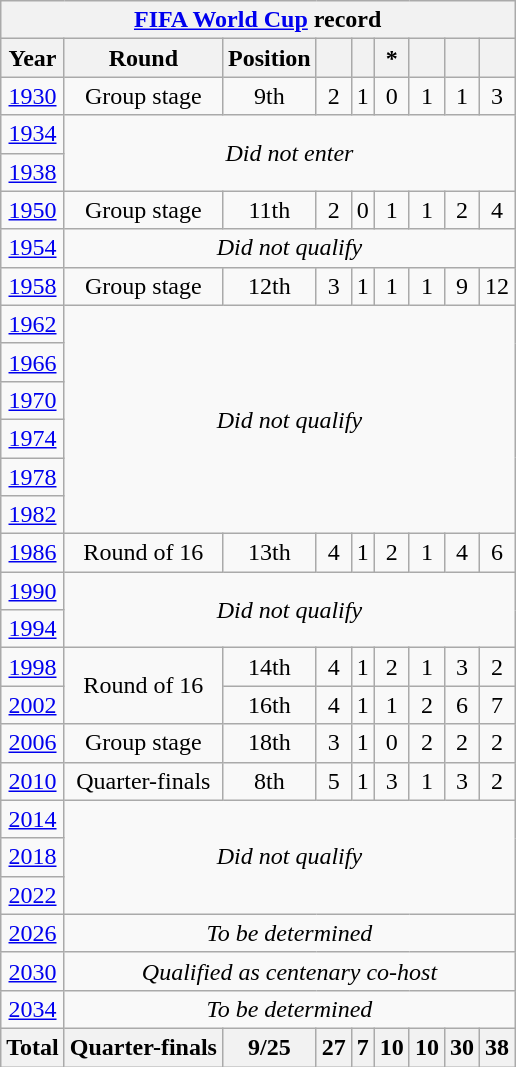<table class="wikitable" style="text-align: center;">
<tr>
<th colspan=9><a href='#'>FIFA World Cup</a> record</th>
</tr>
<tr>
<th>Year</th>
<th>Round</th>
<th>Position</th>
<th></th>
<th></th>
<th>*</th>
<th></th>
<th></th>
<th></th>
</tr>
<tr>
<td> <a href='#'>1930</a></td>
<td>Group stage</td>
<td>9th</td>
<td>2</td>
<td>1</td>
<td>0</td>
<td>1</td>
<td>1</td>
<td>3</td>
</tr>
<tr>
<td> <a href='#'>1934</a></td>
<td colspan=8 rowspan=2><em>Did not enter</em></td>
</tr>
<tr>
<td> <a href='#'>1938</a></td>
</tr>
<tr>
<td> <a href='#'>1950</a></td>
<td>Group stage</td>
<td>11th</td>
<td>2</td>
<td>0</td>
<td>1</td>
<td>1</td>
<td>2</td>
<td>4</td>
</tr>
<tr>
<td> <a href='#'>1954</a></td>
<td colspan=8><em>Did not qualify</em></td>
</tr>
<tr>
<td> <a href='#'>1958</a></td>
<td>Group stage</td>
<td>12th</td>
<td>3</td>
<td>1</td>
<td>1</td>
<td>1</td>
<td>9</td>
<td>12</td>
</tr>
<tr>
<td> <a href='#'>1962</a></td>
<td colspan=8 rowspan=6><em>Did not qualify</em></td>
</tr>
<tr>
<td> <a href='#'>1966</a></td>
</tr>
<tr>
<td> <a href='#'>1970</a></td>
</tr>
<tr>
<td> <a href='#'>1974</a></td>
</tr>
<tr>
<td> <a href='#'>1978</a></td>
</tr>
<tr>
<td> <a href='#'>1982</a></td>
</tr>
<tr>
<td> <a href='#'>1986</a></td>
<td>Round of 16</td>
<td>13th</td>
<td>4</td>
<td>1</td>
<td>2</td>
<td>1</td>
<td>4</td>
<td>6</td>
</tr>
<tr>
<td> <a href='#'>1990</a></td>
<td colspan=8 rowspan=2><em>Did not qualify</em></td>
</tr>
<tr>
<td> <a href='#'>1994</a></td>
</tr>
<tr>
<td> <a href='#'>1998</a></td>
<td rowspan=2>Round of 16</td>
<td>14th</td>
<td>4</td>
<td>1</td>
<td>2</td>
<td>1</td>
<td>3</td>
<td>2</td>
</tr>
<tr>
<td>  <a href='#'>2002</a></td>
<td>16th</td>
<td>4</td>
<td>1</td>
<td>1</td>
<td>2</td>
<td>6</td>
<td>7</td>
</tr>
<tr>
<td> <a href='#'>2006</a></td>
<td>Group stage</td>
<td>18th</td>
<td>3</td>
<td>1</td>
<td>0</td>
<td>2</td>
<td>2</td>
<td>2</td>
</tr>
<tr>
<td> <a href='#'>2010</a></td>
<td>Quarter-finals</td>
<td>8th</td>
<td>5</td>
<td>1</td>
<td>3</td>
<td>1</td>
<td>3</td>
<td>2</td>
</tr>
<tr>
<td> <a href='#'>2014</a></td>
<td colspan="8" rowspan="3"><em>Did not qualify</em></td>
</tr>
<tr>
<td> <a href='#'>2018</a></td>
</tr>
<tr>
<td> <a href='#'>2022</a></td>
</tr>
<tr>
<td>   <a href='#'>2026</a></td>
<td colspan="8"><em>To be determined</em></td>
</tr>
<tr>
<td>   <a href='#'>2030</a></td>
<td colspan="8"><em>Qualified as centenary co-host</em></td>
</tr>
<tr>
<td> <a href='#'>2034</a></td>
<td colspan="8"><em>To be determined</em></td>
</tr>
<tr>
<th>Total</th>
<th>Quarter-finals</th>
<th>9/25</th>
<th>27</th>
<th>7</th>
<th>10</th>
<th>10</th>
<th>30</th>
<th>38</th>
</tr>
</table>
